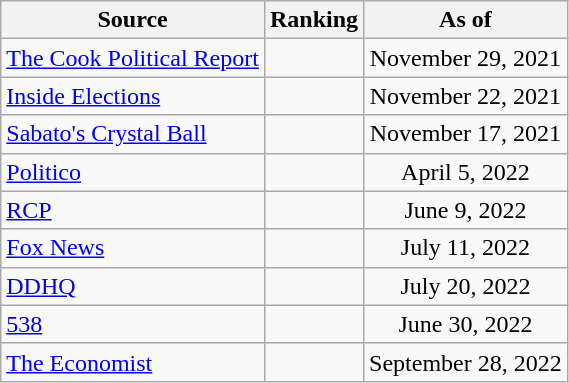<table class="wikitable" style="text-align:center">
<tr>
<th>Source</th>
<th>Ranking</th>
<th>As of</th>
</tr>
<tr>
<td align=left><a href='#'>The Cook Political Report</a></td>
<td></td>
<td>November 29, 2021</td>
</tr>
<tr>
<td align=left><a href='#'>Inside Elections</a></td>
<td></td>
<td>November 22, 2021</td>
</tr>
<tr>
<td align=left><a href='#'>Sabato's Crystal Ball</a></td>
<td></td>
<td>November 17, 2021</td>
</tr>
<tr>
<td align="left"><a href='#'>Politico</a></td>
<td></td>
<td>April 5, 2022</td>
</tr>
<tr>
<td align="left"><a href='#'>RCP</a></td>
<td></td>
<td>June 9, 2022</td>
</tr>
<tr>
<td align=left><a href='#'>Fox News</a></td>
<td></td>
<td>July 11, 2022</td>
</tr>
<tr>
<td align="left"><a href='#'>DDHQ</a></td>
<td></td>
<td>July 20, 2022</td>
</tr>
<tr>
<td align="left"><a href='#'>538</a></td>
<td></td>
<td>June 30, 2022</td>
</tr>
<tr>
<td align="left"><a href='#'>The Economist</a></td>
<td></td>
<td>September 28, 2022</td>
</tr>
</table>
